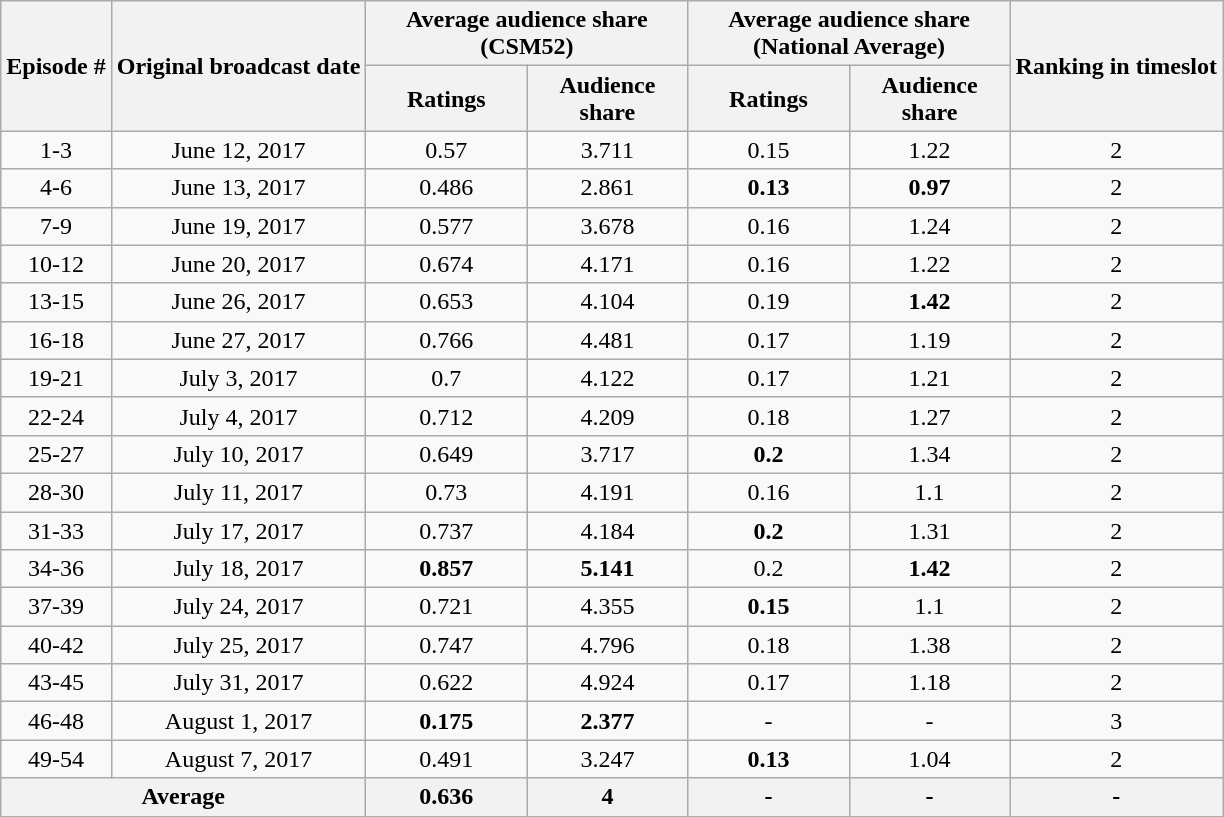<table class="wikitable sortable mw-collapsible" style="text-align:center">
<tr>
<th rowspan="2">Episode #</th>
<th rowspan="2">Original broadcast date</th>
<th colspan="2">Average audience share (CSM52)</th>
<th colspan="2">Average audience share (National Average)</th>
<th rowspan="2">Ranking in timeslot</th>
</tr>
<tr>
<th width="100">Ratings</th>
<th width="100">Audience share</th>
<th width="100">Ratings</th>
<th width="100">Audience share</th>
</tr>
<tr>
<td>1-3</td>
<td>June 12, 2017</td>
<td>0.57</td>
<td>3.711</td>
<td>0.15</td>
<td>1.22</td>
<td>2</td>
</tr>
<tr>
<td>4-6</td>
<td>June 13, 2017</td>
<td>0.486</td>
<td>2.861</td>
<td><strong><span>0.13</span></strong></td>
<td><strong><span>0.97</span></strong></td>
<td>2</td>
</tr>
<tr>
<td>7-9</td>
<td>June 19, 2017</td>
<td>0.577</td>
<td>3.678</td>
<td>0.16</td>
<td>1.24</td>
<td>2</td>
</tr>
<tr>
<td>10-12</td>
<td>June 20, 2017</td>
<td>0.674</td>
<td>4.171</td>
<td>0.16</td>
<td>1.22</td>
<td>2</td>
</tr>
<tr>
<td>13-15</td>
<td>June 26, 2017</td>
<td>0.653</td>
<td>4.104</td>
<td>0.19</td>
<td><strong><span>1.42</span></strong></td>
<td>2</td>
</tr>
<tr>
<td>16-18</td>
<td>June 27, 2017</td>
<td>0.766</td>
<td>4.481</td>
<td>0.17</td>
<td>1.19</td>
<td>2</td>
</tr>
<tr>
<td>19-21</td>
<td>July 3, 2017</td>
<td>0.7</td>
<td>4.122</td>
<td>0.17</td>
<td>1.21</td>
<td>2</td>
</tr>
<tr>
<td>22-24</td>
<td>July 4, 2017</td>
<td>0.712</td>
<td>4.209</td>
<td>0.18</td>
<td>1.27</td>
<td>2</td>
</tr>
<tr>
<td>25-27</td>
<td>July 10, 2017</td>
<td>0.649</td>
<td>3.717</td>
<td><strong><span>0.2</span></strong></td>
<td>1.34</td>
<td>2</td>
</tr>
<tr>
<td>28-30</td>
<td>July 11, 2017</td>
<td>0.73</td>
<td>4.191</td>
<td>0.16</td>
<td>1.1</td>
<td>2</td>
</tr>
<tr>
<td>31-33</td>
<td>July 17, 2017</td>
<td>0.737</td>
<td>4.184</td>
<td><strong><span>0.2</span></strong></td>
<td>1.31</td>
<td>2</td>
</tr>
<tr>
<td>34-36</td>
<td>July 18, 2017</td>
<td><strong><span>0.857</span></strong></td>
<td><strong><span>5.141</span></strong></td>
<td>0.2</td>
<td><strong><span>1.42</span></strong></td>
<td>2</td>
</tr>
<tr>
<td>37-39</td>
<td>July 24, 2017</td>
<td>0.721</td>
<td>4.355</td>
<td><strong><span>0.15</span></strong></td>
<td>1.1</td>
<td>2</td>
</tr>
<tr>
<td>40-42</td>
<td>July 25, 2017</td>
<td>0.747</td>
<td>4.796</td>
<td>0.18</td>
<td>1.38</td>
<td>2</td>
</tr>
<tr>
<td>43-45</td>
<td>July 31, 2017</td>
<td>0.622</td>
<td>4.924</td>
<td>0.17</td>
<td>1.18</td>
<td>2</td>
</tr>
<tr>
<td>46-48</td>
<td>August 1, 2017</td>
<td><strong><span>0.175</span></strong></td>
<td><strong><span>2.377</span></strong></td>
<td>-</td>
<td>-</td>
<td>3</td>
</tr>
<tr>
<td>49-54</td>
<td>August 7, 2017</td>
<td>0.491</td>
<td>3.247</td>
<td><strong><span>0.13</span></strong></td>
<td>1.04</td>
<td>2</td>
</tr>
<tr>
<th colspan="2"><strong>Average</strong></th>
<th>0.636</th>
<th>4</th>
<th>-</th>
<th>-</th>
<th>-</th>
</tr>
</table>
